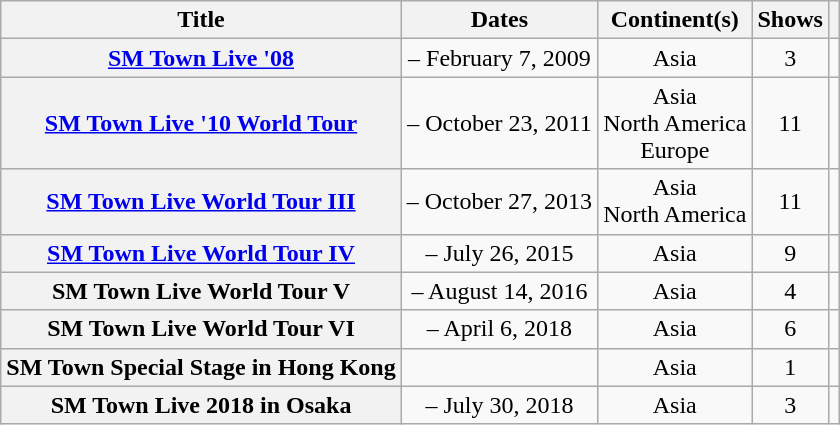<table class="wikitable sortable plainrowheaders" style="text-align:center;">
<tr>
<th scope="col">Title</th>
<th scope="col">Dates</th>
<th scope="col">Continent(s)</th>
<th scope="col">Shows</th>
<th scope="col" class="unsortable"></th>
</tr>
<tr>
<th scope="row"><a href='#'>SM Town Live '08</a></th>
<td> – February 7, 2009</td>
<td>Asia</td>
<td>3</td>
<td></td>
</tr>
<tr>
<th scope="row"><a href='#'>SM Town Live '10 World Tour</a></th>
<td> – October 23, 2011</td>
<td>Asia<br>North America<br>Europe</td>
<td>11</td>
<td></td>
</tr>
<tr>
<th scope="row"><a href='#'>SM Town Live World Tour III</a></th>
<td> – October 27, 2013</td>
<td>Asia<br>North America</td>
<td>11</td>
<td></td>
</tr>
<tr>
<th scope="row"><a href='#'>SM Town Live World Tour IV</a></th>
<td> – July 26, 2015</td>
<td>Asia</td>
<td>9</td>
<td></td>
</tr>
<tr>
<th scope="row">SM Town Live World Tour V</th>
<td> – August 14, 2016</td>
<td>Asia</td>
<td>4</td>
<td></td>
</tr>
<tr>
<th scope="row">SM Town Live World Tour VI</th>
<td> – April 6, 2018</td>
<td>Asia</td>
<td>6</td>
<td></td>
</tr>
<tr>
<th scope="row">SM Town Special Stage in Hong Kong</th>
<td></td>
<td>Asia</td>
<td>1</td>
<td></td>
</tr>
<tr>
<th scope="row">SM Town Live 2018 in Osaka</th>
<td> – July 30, 2018</td>
<td>Asia</td>
<td>3</td>
<td></td>
</tr>
</table>
